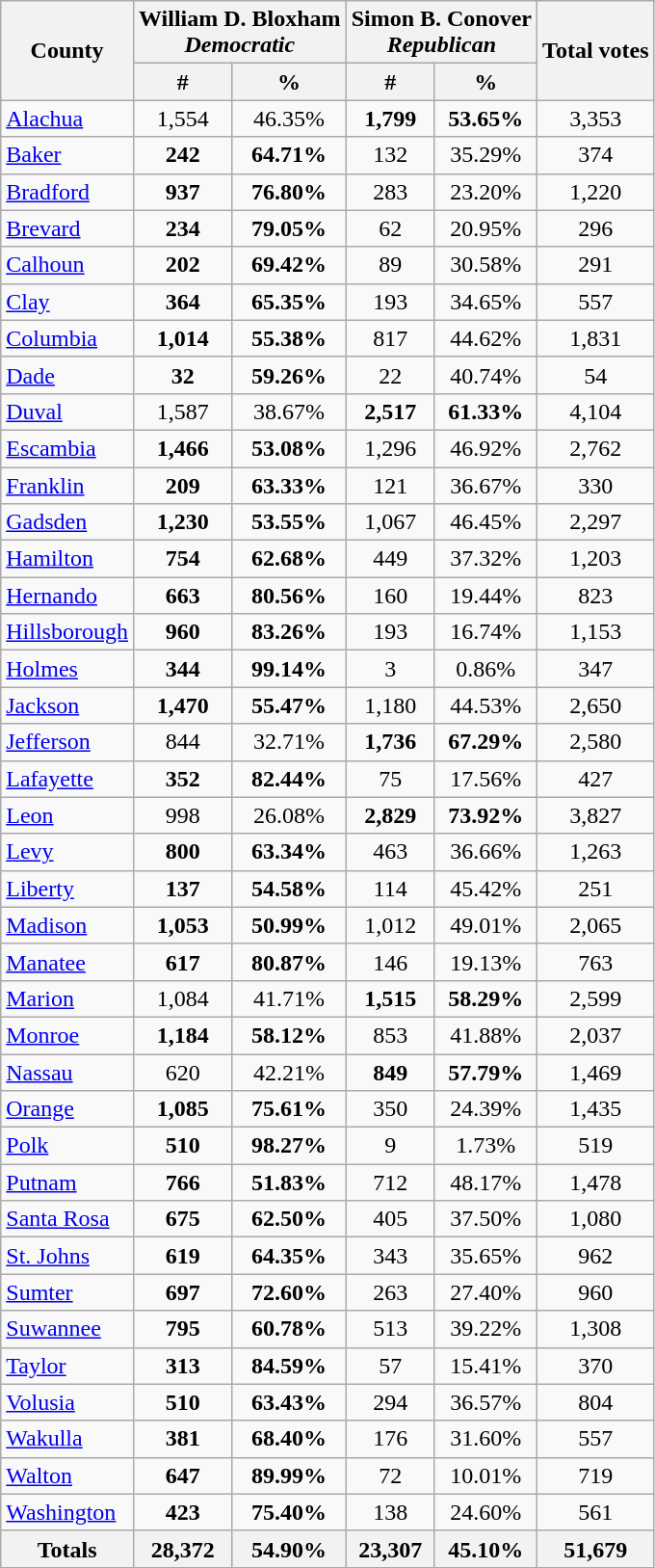<table class="wikitable sortable">
<tr>
<th rowspan="2">County</th>
<th colspan="2" style="text-align: center;" >William D. Bloxham <br><em>Democratic</em></th>
<th colspan="2" style="text-align: center;" >Simon B. Conover <br> <em>Republican</em></th>
<th rowspan="2">Total votes</th>
</tr>
<tr>
<th colspan="1" style="text-align: center;" >#</th>
<th colspan="1" style="text-align: center;" >%</th>
<th colspan="1" style="text-align: center;" >#</th>
<th colspan="1" style="text-align: center;" >%</th>
</tr>
<tr>
<td><a href='#'>Alachua</a></td>
<td align="center">1,554</td>
<td align="center">46.35%</td>
<td align="center"><strong>1,799</strong></td>
<td align="center"><strong>53.65%</strong></td>
<td align="center">3,353</td>
</tr>
<tr>
<td><a href='#'>Baker</a></td>
<td align="center"><strong>242</strong></td>
<td align="center"><strong>64.71%</strong></td>
<td align="center">132</td>
<td align="center">35.29%</td>
<td align="center">374</td>
</tr>
<tr>
<td><a href='#'>Bradford</a></td>
<td align="center"><strong>937</strong></td>
<td align="center"><strong>76.80%</strong></td>
<td align="center">283</td>
<td align="center">23.20%</td>
<td align="center">1,220</td>
</tr>
<tr>
<td><a href='#'>Brevard</a></td>
<td align="center"><strong>234</strong></td>
<td align="center"><strong>79.05%</strong></td>
<td align="center">62</td>
<td align="center">20.95%</td>
<td align="center">296</td>
</tr>
<tr>
<td><a href='#'>Calhoun</a></td>
<td align="center"><strong>202</strong></td>
<td align="center"><strong>69.42%</strong></td>
<td align="center">89</td>
<td align="center">30.58%</td>
<td align="center">291</td>
</tr>
<tr>
<td><a href='#'>Clay</a></td>
<td align="center"><strong>364</strong></td>
<td align="center"><strong>65.35%</strong></td>
<td align="center">193</td>
<td align="center">34.65%</td>
<td align="center">557</td>
</tr>
<tr>
<td><a href='#'>Columbia</a></td>
<td align="center"><strong>1,014</strong></td>
<td align="center"><strong>55.38%</strong></td>
<td align="center">817</td>
<td align="center">44.62%</td>
<td align="center">1,831</td>
</tr>
<tr>
<td><a href='#'>Dade</a></td>
<td align="center"><strong>32</strong></td>
<td align="center"><strong>59.26%</strong></td>
<td align="center">22</td>
<td align="center">40.74%</td>
<td align="center">54</td>
</tr>
<tr>
<td><a href='#'>Duval</a></td>
<td align="center">1,587</td>
<td align="center">38.67%</td>
<td align="center"><strong>2,517</strong></td>
<td align="center"><strong>61.33%</strong></td>
<td align="center">4,104</td>
</tr>
<tr>
<td><a href='#'>Escambia</a></td>
<td align="center"><strong>1,466</strong></td>
<td align="center"><strong>53.08%</strong></td>
<td align="center">1,296</td>
<td align="center">46.92%</td>
<td align="center">2,762</td>
</tr>
<tr>
<td><a href='#'>Franklin</a></td>
<td align="center"><strong>209</strong></td>
<td align="center"><strong>63.33%</strong></td>
<td align="center">121</td>
<td align="center">36.67%</td>
<td align="center">330</td>
</tr>
<tr>
<td><a href='#'>Gadsden</a></td>
<td align="center"><strong>1,230</strong></td>
<td align="center"><strong>53.55%</strong></td>
<td align="center">1,067</td>
<td align="center">46.45%</td>
<td align="center">2,297</td>
</tr>
<tr>
<td><a href='#'>Hamilton</a></td>
<td align="center"><strong>754</strong></td>
<td align="center"><strong>62.68%</strong></td>
<td align="center">449</td>
<td align="center">37.32%</td>
<td align="center">1,203</td>
</tr>
<tr>
<td><a href='#'>Hernando</a></td>
<td align="center"><strong>663</strong></td>
<td align="center"><strong>80.56%</strong></td>
<td align="center">160</td>
<td align="center">19.44%</td>
<td align="center">823</td>
</tr>
<tr>
<td><a href='#'>Hillsborough</a></td>
<td align="center"><strong>960</strong></td>
<td align="center"><strong>83.26%</strong></td>
<td align="center">193</td>
<td align="center">16.74%</td>
<td align="center">1,153</td>
</tr>
<tr>
<td><a href='#'>Holmes</a></td>
<td align="center"><strong>344</strong></td>
<td align="center"><strong>99.14%</strong></td>
<td align="center">3</td>
<td align="center">0.86%</td>
<td align="center">347</td>
</tr>
<tr>
<td><a href='#'>Jackson</a></td>
<td align="center"><strong>1,470</strong></td>
<td align="center"><strong>55.47%</strong></td>
<td align="center">1,180</td>
<td align="center">44.53%</td>
<td align="center">2,650</td>
</tr>
<tr>
<td><a href='#'>Jefferson</a></td>
<td align="center">844</td>
<td align="center">32.71%</td>
<td align="center"><strong>1,736</strong></td>
<td align="center"><strong>67.29%</strong></td>
<td align="center">2,580</td>
</tr>
<tr>
<td><a href='#'>Lafayette</a></td>
<td align="center"><strong>352</strong></td>
<td align="center"><strong>82.44%</strong></td>
<td align="center">75</td>
<td align="center">17.56%</td>
<td align="center">427</td>
</tr>
<tr>
<td><a href='#'>Leon</a></td>
<td align="center">998</td>
<td align="center">26.08%</td>
<td align="center"><strong>2,829</strong></td>
<td align="center"><strong>73.92%</strong></td>
<td align="center">3,827</td>
</tr>
<tr>
<td><a href='#'>Levy</a></td>
<td align="center"><strong>800</strong></td>
<td align="center"><strong>63.34%</strong></td>
<td align="center">463</td>
<td align="center">36.66%</td>
<td align="center">1,263</td>
</tr>
<tr>
<td><a href='#'>Liberty</a></td>
<td align="center"><strong>137</strong></td>
<td align="center"><strong>54.58%</strong></td>
<td align="center">114</td>
<td align="center">45.42%</td>
<td align="center">251</td>
</tr>
<tr>
<td><a href='#'>Madison</a></td>
<td align="center"><strong>1,053</strong></td>
<td align="center"><strong>50.99%</strong></td>
<td align="center">1,012</td>
<td align="center">49.01%</td>
<td align="center">2,065</td>
</tr>
<tr>
<td><a href='#'>Manatee</a></td>
<td align="center"><strong>617</strong></td>
<td align="center"><strong>80.87%</strong></td>
<td align="center">146</td>
<td align="center">19.13%</td>
<td align="center">763</td>
</tr>
<tr>
<td><a href='#'>Marion</a></td>
<td align="center">1,084</td>
<td align="center">41.71%</td>
<td align="center"><strong>1,515</strong></td>
<td align="center"><strong>58.29%</strong></td>
<td align="center">2,599</td>
</tr>
<tr>
<td><a href='#'>Monroe</a></td>
<td align="center"><strong>1,184</strong></td>
<td align="center"><strong>58.12%</strong></td>
<td align="center">853</td>
<td align="center">41.88%</td>
<td align="center">2,037</td>
</tr>
<tr>
<td><a href='#'>Nassau</a></td>
<td align="center">620</td>
<td align="center">42.21%</td>
<td align="center"><strong>849</strong></td>
<td align="center"><strong>57.79%</strong></td>
<td align="center">1,469</td>
</tr>
<tr>
<td><a href='#'>Orange</a></td>
<td align="center"><strong>1,085</strong></td>
<td align="center"><strong>75.61%</strong></td>
<td align="center">350</td>
<td align="center">24.39%</td>
<td align="center">1,435</td>
</tr>
<tr>
<td><a href='#'>Polk</a></td>
<td align="center"><strong>510</strong></td>
<td align="center"><strong>98.27%</strong></td>
<td align="center">9</td>
<td align="center">1.73%</td>
<td align="center">519</td>
</tr>
<tr>
<td><a href='#'>Putnam</a></td>
<td align="center"><strong>766</strong></td>
<td align="center"><strong>51.83%</strong></td>
<td align="center">712</td>
<td align="center">48.17%</td>
<td align="center">1,478</td>
</tr>
<tr>
<td><a href='#'>Santa Rosa</a></td>
<td align="center"><strong>675</strong></td>
<td align="center"><strong>62.50%</strong></td>
<td align="center">405</td>
<td align="center">37.50%</td>
<td align="center">1,080</td>
</tr>
<tr>
<td><a href='#'>St. Johns</a></td>
<td align="center"><strong>619</strong></td>
<td align="center"><strong>64.35%</strong></td>
<td align="center">343</td>
<td align="center">35.65%</td>
<td align="center">962</td>
</tr>
<tr>
<td><a href='#'>Sumter</a></td>
<td align="center"><strong>697</strong></td>
<td align="center"><strong>72.60%</strong></td>
<td align="center">263</td>
<td align="center">27.40%</td>
<td align="center">960</td>
</tr>
<tr>
<td><a href='#'>Suwannee</a></td>
<td align="center"><strong>795</strong></td>
<td align="center"><strong>60.78%</strong></td>
<td align="center">513</td>
<td align="center">39.22%</td>
<td align="center">1,308</td>
</tr>
<tr>
<td><a href='#'>Taylor</a></td>
<td align="center"><strong>313</strong></td>
<td align="center"><strong>84.59%</strong></td>
<td align="center">57</td>
<td align="center">15.41%</td>
<td align="center">370</td>
</tr>
<tr>
<td><a href='#'>Volusia</a></td>
<td align="center"><strong>510</strong></td>
<td align="center"><strong>63.43%</strong></td>
<td align="center">294</td>
<td align="center">36.57%</td>
<td align="center">804</td>
</tr>
<tr>
<td><a href='#'>Wakulla</a></td>
<td align="center"><strong>381</strong></td>
<td align="center"><strong>68.40%</strong></td>
<td align="center">176</td>
<td align="center">31.60%</td>
<td align="center">557</td>
</tr>
<tr>
<td><a href='#'>Walton</a></td>
<td align="center"><strong>647</strong></td>
<td align="center"><strong>89.99%</strong></td>
<td align="center">72</td>
<td align="center">10.01%</td>
<td align="center">719</td>
</tr>
<tr>
<td><a href='#'>Washington</a></td>
<td align="center"><strong>423</strong></td>
<td align="center"><strong>75.40%</strong></td>
<td align="center">138</td>
<td align="center">24.60%</td>
<td align="center">561</td>
</tr>
<tr>
<th>Totals</th>
<th>28,372</th>
<th>54.90%</th>
<th>23,307</th>
<th>45.10%</th>
<th>51,679</th>
</tr>
</table>
